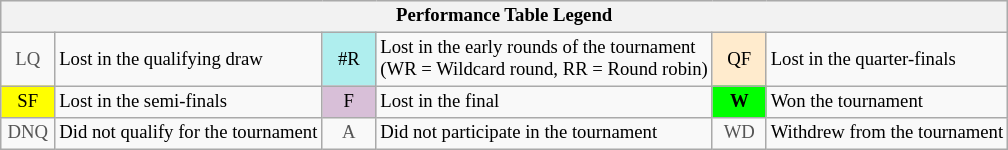<table class="wikitable" style="font-size:78%;">
<tr bgcolor="#efefef">
<th colspan="6">Performance Table Legend</th>
</tr>
<tr>
<td align="center" style="color:#555555;" width="30">LQ</td>
<td>Lost in the qualifying draw</td>
<td align="center" style="background:#afeeee;">#R</td>
<td>Lost in the early rounds of the tournament<br>(WR = Wildcard round, RR = Round robin)</td>
<td align="center" style="background:#ffebcd;">QF</td>
<td>Lost in the quarter-finals</td>
</tr>
<tr>
<td align="center" style="background:yellow;">SF</td>
<td>Lost in the semi-finals</td>
<td align="center" style="background:#D8BFD8;">F</td>
<td>Lost in the final</td>
<td align="center" style="background:#00ff00;"><strong>W</strong></td>
<td>Won the tournament</td>
</tr>
<tr>
<td align="center" style="color:#555555;" width="30">DNQ</td>
<td>Did not qualify for the tournament</td>
<td align="center" style="color:#555555;" width="30">A</td>
<td>Did not participate in the tournament</td>
<td align="center" style="color:#555555;" width="30">WD</td>
<td>Withdrew from the tournament</td>
</tr>
</table>
